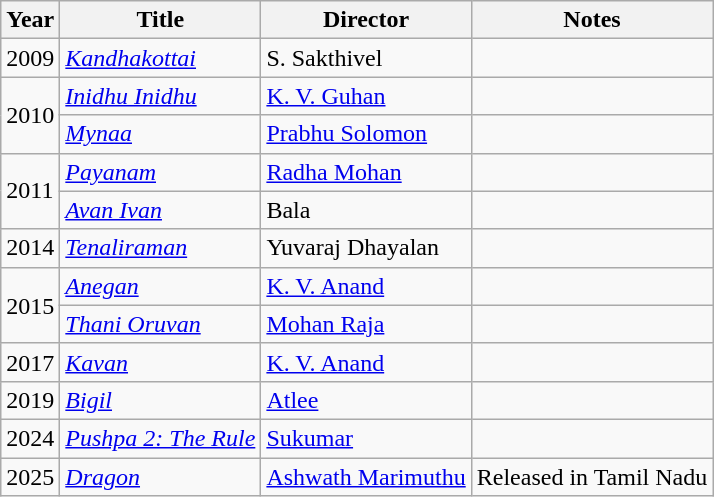<table class="wikitable sortable">
<tr>
<th scope="col">Year</th>
<th scope="col">Title</th>
<th scope="col">Director</th>
<th scope="col" class="unsortable">Notes</th>
</tr>
<tr>
<td>2009</td>
<td><em><a href='#'>Kandhakottai</a></em></td>
<td>S. Sakthivel</td>
<td></td>
</tr>
<tr>
<td rowspan="2">2010</td>
<td><em><a href='#'>Inidhu Inidhu</a></em></td>
<td><a href='#'>K. V. Guhan</a></td>
<td></td>
</tr>
<tr>
<td><em><a href='#'>Mynaa</a></em></td>
<td><a href='#'>Prabhu Solomon</a></td>
<td></td>
</tr>
<tr>
<td rowspan="2">2011</td>
<td><em><a href='#'>Payanam</a></em></td>
<td><a href='#'>Radha Mohan</a></td>
<td></td>
</tr>
<tr>
<td><em><a href='#'>Avan Ivan</a></em></td>
<td>Bala</td>
<td></td>
</tr>
<tr>
<td>2014</td>
<td><em><a href='#'>Tenaliraman</a></em></td>
<td>Yuvaraj Dhayalan</td>
<td></td>
</tr>
<tr>
<td rowspan="2">2015</td>
<td><em><a href='#'>Anegan</a></em></td>
<td><a href='#'>K. V. Anand</a></td>
<td></td>
</tr>
<tr>
<td><em><a href='#'>Thani Oruvan</a></em></td>
<td><a href='#'>Mohan Raja</a></td>
<td></td>
</tr>
<tr>
<td rowspan="1">2017</td>
<td><em><a href='#'>Kavan</a></em></td>
<td><a href='#'>K. V. Anand</a></td>
<td></td>
</tr>
<tr>
<td rowspan = "1">2019</td>
<td><em><a href='#'>Bigil</a></em></td>
<td><a href='#'>Atlee</a></td>
<td></td>
</tr>
<tr>
<td>2024</td>
<td><em><a href='#'>Pushpa 2: The Rule</a></em></td>
<td><a href='#'>Sukumar</a></td>
<td></td>
</tr>
<tr>
<td>2025</td>
<td><em><a href='#'>Dragon</a></em></td>
<td><a href='#'>Ashwath Marimuthu</a></td>
<td>Released in Tamil Nadu</td>
</tr>
</table>
